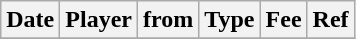<table class="wikitable">
<tr>
<th>Date</th>
<th>Player</th>
<th>from</th>
<th>Type</th>
<th>Fee</th>
<th>Ref</th>
</tr>
<tr>
</tr>
</table>
